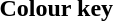<table class="toccolours">
<tr>
<th>Colour key</th>
</tr>
<tr>
<td></td>
</tr>
</table>
